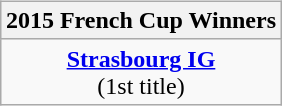<table style="width:100%;">
<tr>
<td style="vertical-align:top; width:33%;"></td>
<td style="width:33%; vertical-align:top; text-align:center;"><br><table class=wikitable style="text-align:center; margin:auto">
<tr>
<th>2015 French Cup Winners</th>
</tr>
<tr>
<td><strong><a href='#'>Strasbourg IG</a></strong><br>(1st title)</td>
</tr>
</table>
</td>
<td style="width:33%; vertical-align:top; text-align:center;"></td>
</tr>
</table>
